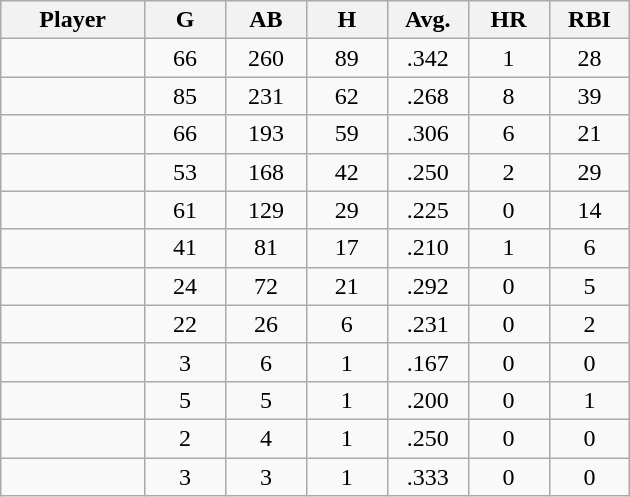<table class="wikitable sortable">
<tr>
<th bgcolor="#DDDDFF" width="16%">Player</th>
<th bgcolor="#DDDDFF" width="9%">G</th>
<th bgcolor="#DDDDFF" width="9%">AB</th>
<th bgcolor="#DDDDFF" width="9%">H</th>
<th bgcolor="#DDDDFF" width="9%">Avg.</th>
<th bgcolor="#DDDDFF" width="9%">HR</th>
<th bgcolor="#DDDDFF" width="9%">RBI</th>
</tr>
<tr align="center">
<td></td>
<td>66</td>
<td>260</td>
<td>89</td>
<td>.342</td>
<td>1</td>
<td>28</td>
</tr>
<tr align="center">
<td></td>
<td>85</td>
<td>231</td>
<td>62</td>
<td>.268</td>
<td>8</td>
<td>39</td>
</tr>
<tr align="center">
<td></td>
<td>66</td>
<td>193</td>
<td>59</td>
<td>.306</td>
<td>6</td>
<td>21</td>
</tr>
<tr align="center">
<td></td>
<td>53</td>
<td>168</td>
<td>42</td>
<td>.250</td>
<td>2</td>
<td>29</td>
</tr>
<tr align="center">
<td></td>
<td>61</td>
<td>129</td>
<td>29</td>
<td>.225</td>
<td>0</td>
<td>14</td>
</tr>
<tr align="center">
<td></td>
<td>41</td>
<td>81</td>
<td>17</td>
<td>.210</td>
<td>1</td>
<td>6</td>
</tr>
<tr align="center">
<td></td>
<td>24</td>
<td>72</td>
<td>21</td>
<td>.292</td>
<td>0</td>
<td>5</td>
</tr>
<tr align="center">
<td></td>
<td>22</td>
<td>26</td>
<td>6</td>
<td>.231</td>
<td>0</td>
<td>2</td>
</tr>
<tr align="center">
<td></td>
<td>3</td>
<td>6</td>
<td>1</td>
<td>.167</td>
<td>0</td>
<td>0</td>
</tr>
<tr align="center">
<td></td>
<td>5</td>
<td>5</td>
<td>1</td>
<td>.200</td>
<td>0</td>
<td>1</td>
</tr>
<tr align="center">
<td></td>
<td>2</td>
<td>4</td>
<td>1</td>
<td>.250</td>
<td>0</td>
<td>0</td>
</tr>
<tr align="center">
<td></td>
<td>3</td>
<td>3</td>
<td>1</td>
<td>.333</td>
<td>0</td>
<td>0</td>
</tr>
</table>
